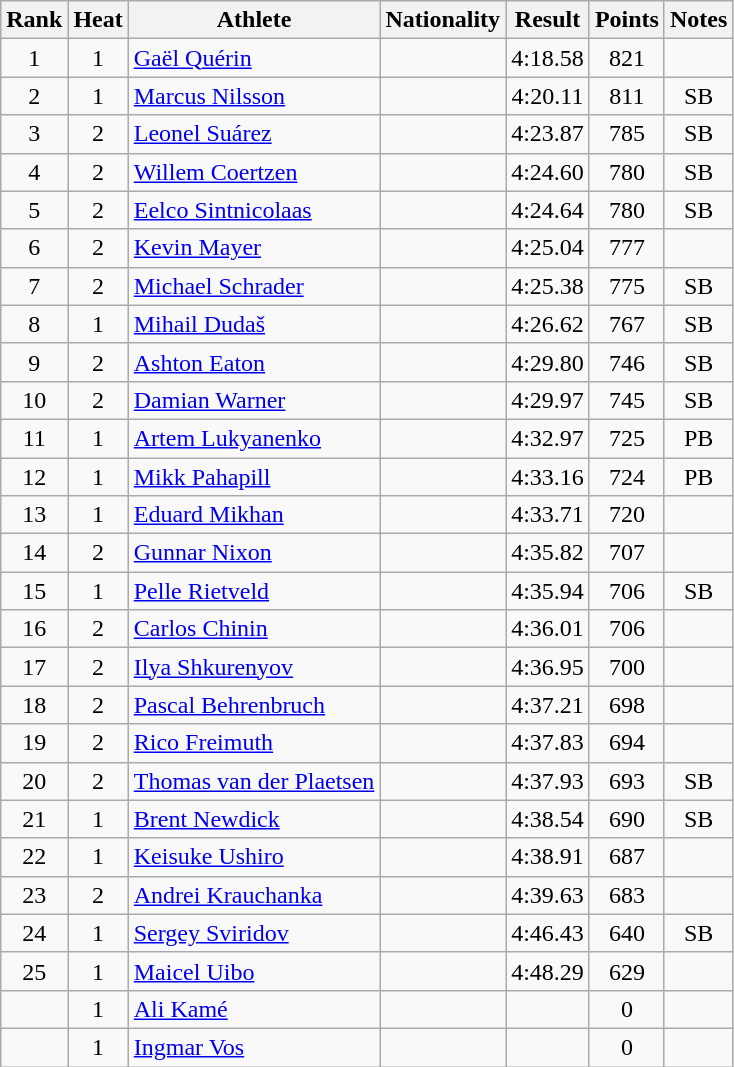<table class="wikitable sortable" style="text-align:center">
<tr>
<th>Rank</th>
<th>Heat</th>
<th>Athlete</th>
<th>Nationality</th>
<th>Result</th>
<th>Points</th>
<th>Notes</th>
</tr>
<tr>
<td>1</td>
<td>1</td>
<td align=left><a href='#'>Gaël Quérin</a></td>
<td align=left></td>
<td>4:18.58</td>
<td>821</td>
<td></td>
</tr>
<tr>
<td>2</td>
<td>1</td>
<td align=left><a href='#'>Marcus Nilsson</a></td>
<td align=left></td>
<td>4:20.11</td>
<td>811</td>
<td>SB</td>
</tr>
<tr>
<td>3</td>
<td>2</td>
<td align=left><a href='#'>Leonel Suárez</a></td>
<td align=left></td>
<td>4:23.87</td>
<td>785</td>
<td>SB</td>
</tr>
<tr>
<td>4</td>
<td>2</td>
<td align=left><a href='#'>Willem Coertzen</a></td>
<td align=left></td>
<td>4:24.60</td>
<td>780</td>
<td>SB</td>
</tr>
<tr>
<td>5</td>
<td>2</td>
<td align=left><a href='#'>Eelco Sintnicolaas</a></td>
<td align=left></td>
<td>4:24.64</td>
<td>780</td>
<td>SB</td>
</tr>
<tr>
<td>6</td>
<td>2</td>
<td align=left><a href='#'>Kevin Mayer</a></td>
<td align=left></td>
<td>4:25.04</td>
<td>777</td>
<td></td>
</tr>
<tr>
<td>7</td>
<td>2</td>
<td align=left><a href='#'>Michael Schrader</a></td>
<td align=left></td>
<td>4:25.38</td>
<td>775</td>
<td>SB</td>
</tr>
<tr>
<td>8</td>
<td>1</td>
<td align=left><a href='#'>Mihail Dudaš</a></td>
<td align=left></td>
<td>4:26.62</td>
<td>767</td>
<td>SB</td>
</tr>
<tr>
<td>9</td>
<td>2</td>
<td align=left><a href='#'>Ashton Eaton</a></td>
<td align=left></td>
<td>4:29.80</td>
<td>746</td>
<td>SB</td>
</tr>
<tr>
<td>10</td>
<td>2</td>
<td align=left><a href='#'>Damian Warner</a></td>
<td align=left></td>
<td>4:29.97</td>
<td>745</td>
<td>SB</td>
</tr>
<tr>
<td>11</td>
<td>1</td>
<td align=left><a href='#'>Artem Lukyanenko</a></td>
<td align=left></td>
<td>4:32.97</td>
<td>725</td>
<td>PB</td>
</tr>
<tr>
<td>12</td>
<td>1</td>
<td align=left><a href='#'>Mikk Pahapill</a></td>
<td align=left></td>
<td>4:33.16</td>
<td>724</td>
<td>PB</td>
</tr>
<tr>
<td>13</td>
<td>1</td>
<td align=left><a href='#'>Eduard Mikhan</a></td>
<td align=left></td>
<td>4:33.71</td>
<td>720</td>
<td></td>
</tr>
<tr>
<td>14</td>
<td>2</td>
<td align=left><a href='#'>Gunnar Nixon</a></td>
<td align=left></td>
<td>4:35.82</td>
<td>707</td>
<td></td>
</tr>
<tr>
<td>15</td>
<td>1</td>
<td align=left><a href='#'>Pelle Rietveld</a></td>
<td align=left></td>
<td>4:35.94</td>
<td>706</td>
<td>SB</td>
</tr>
<tr>
<td>16</td>
<td>2</td>
<td align=left><a href='#'>Carlos Chinin</a></td>
<td align=left></td>
<td>4:36.01</td>
<td>706</td>
<td></td>
</tr>
<tr>
<td>17</td>
<td>2</td>
<td align=left><a href='#'>Ilya Shkurenyov</a></td>
<td align=left></td>
<td>4:36.95</td>
<td>700</td>
<td></td>
</tr>
<tr>
<td>18</td>
<td>2</td>
<td align=left><a href='#'>Pascal Behrenbruch</a></td>
<td align=left></td>
<td>4:37.21</td>
<td>698</td>
<td></td>
</tr>
<tr>
<td>19</td>
<td>2</td>
<td align=left><a href='#'>Rico Freimuth</a></td>
<td align=left></td>
<td>4:37.83</td>
<td>694</td>
<td></td>
</tr>
<tr>
<td>20</td>
<td>2</td>
<td align=left><a href='#'>Thomas van der Plaetsen</a></td>
<td align=left></td>
<td>4:37.93</td>
<td>693</td>
<td>SB</td>
</tr>
<tr>
<td>21</td>
<td>1</td>
<td align=left><a href='#'>Brent Newdick</a></td>
<td align=left></td>
<td>4:38.54</td>
<td>690</td>
<td>SB</td>
</tr>
<tr>
<td>22</td>
<td>1</td>
<td align=left><a href='#'>Keisuke Ushiro</a></td>
<td align=left></td>
<td>4:38.91</td>
<td>687</td>
<td></td>
</tr>
<tr>
<td>23</td>
<td>2</td>
<td align=left><a href='#'>Andrei Krauchanka</a></td>
<td align=left></td>
<td>4:39.63</td>
<td>683</td>
<td></td>
</tr>
<tr>
<td>24</td>
<td>1</td>
<td align=left><a href='#'>Sergey Sviridov</a></td>
<td align=left></td>
<td>4:46.43</td>
<td>640</td>
<td>SB</td>
</tr>
<tr>
<td>25</td>
<td>1</td>
<td align=left><a href='#'>Maicel Uibo</a></td>
<td align=left></td>
<td>4:48.29</td>
<td>629</td>
<td></td>
</tr>
<tr>
<td></td>
<td>1</td>
<td align=left><a href='#'>Ali Kamé</a></td>
<td align=left></td>
<td></td>
<td>0</td>
<td></td>
</tr>
<tr>
<td></td>
<td>1</td>
<td align=left><a href='#'>Ingmar Vos</a></td>
<td align=left></td>
<td></td>
<td>0</td>
<td></td>
</tr>
</table>
